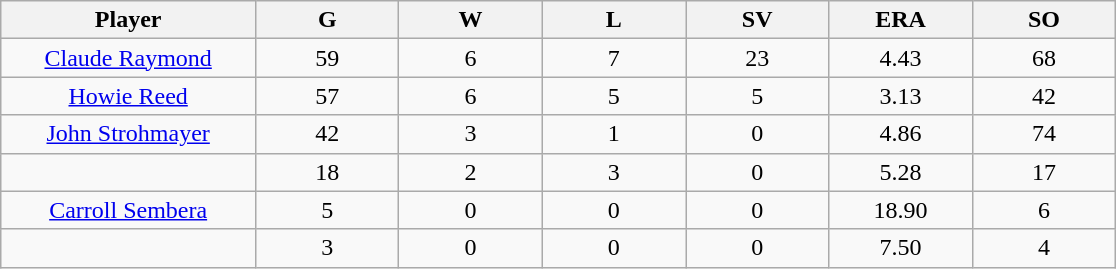<table class="wikitable sortable">
<tr>
<th bgcolor="#DDDDFF" width="16%">Player</th>
<th bgcolor="#DDDDFF" width="9%">G</th>
<th bgcolor="#DDDDFF" width="9%">W</th>
<th bgcolor="#DDDDFF" width="9%">L</th>
<th bgcolor="#DDDDFF" width="9%">SV</th>
<th bgcolor="#DDDDFF" width="9%">ERA</th>
<th bgcolor="#DDDDFF" width="9%">SO</th>
</tr>
<tr align="center">
<td><a href='#'>Claude Raymond</a></td>
<td>59</td>
<td>6</td>
<td>7</td>
<td>23</td>
<td>4.43</td>
<td>68</td>
</tr>
<tr align=center>
<td><a href='#'>Howie Reed</a></td>
<td>57</td>
<td>6</td>
<td>5</td>
<td>5</td>
<td>3.13</td>
<td>42</td>
</tr>
<tr align=center>
<td><a href='#'>John Strohmayer</a></td>
<td>42</td>
<td>3</td>
<td>1</td>
<td>0</td>
<td>4.86</td>
<td>74</td>
</tr>
<tr align=center>
<td></td>
<td>18</td>
<td>2</td>
<td>3</td>
<td>0</td>
<td>5.28</td>
<td>17</td>
</tr>
<tr align="center">
<td><a href='#'>Carroll Sembera</a></td>
<td>5</td>
<td>0</td>
<td>0</td>
<td>0</td>
<td>18.90</td>
<td>6</td>
</tr>
<tr align=center>
<td></td>
<td>3</td>
<td>0</td>
<td>0</td>
<td>0</td>
<td>7.50</td>
<td>4</td>
</tr>
</table>
